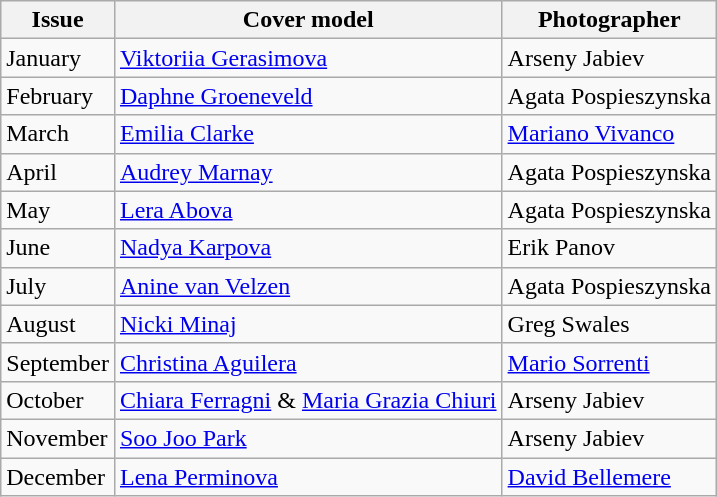<table class="sortable wikitable">
<tr>
<th>Issue</th>
<th>Cover model</th>
<th>Photographer</th>
</tr>
<tr>
<td>January</td>
<td><a href='#'>Viktoriia Gerasimova</a></td>
<td>Arseny Jabiev</td>
</tr>
<tr>
<td>February</td>
<td><a href='#'>Daphne Groeneveld</a></td>
<td>Agata Pospieszynska</td>
</tr>
<tr>
<td>March</td>
<td><a href='#'>Emilia Clarke</a></td>
<td><a href='#'>Mariano Vivanco</a></td>
</tr>
<tr>
<td>April</td>
<td><a href='#'>Audrey Marnay</a></td>
<td>Agata Pospieszynska</td>
</tr>
<tr>
<td>May</td>
<td><a href='#'>Lera Abova</a></td>
<td>Agata Pospieszynska</td>
</tr>
<tr>
<td>June</td>
<td><a href='#'>Nadya Karpova</a></td>
<td>Erik Panov</td>
</tr>
<tr>
<td>July</td>
<td><a href='#'>Anine van Velzen</a></td>
<td>Agata Pospieszynska</td>
</tr>
<tr>
<td>August</td>
<td><a href='#'>Nicki Minaj</a></td>
<td>Greg Swales</td>
</tr>
<tr>
<td>September</td>
<td><a href='#'>Christina Aguilera</a></td>
<td><a href='#'>Mario Sorrenti</a></td>
</tr>
<tr>
<td>October</td>
<td><a href='#'>Chiara Ferragni</a> & <a href='#'>Maria Grazia Chiuri</a></td>
<td>Arseny Jabiev</td>
</tr>
<tr>
<td>November</td>
<td><a href='#'>Soo Joo Park</a></td>
<td>Arseny Jabiev</td>
</tr>
<tr>
<td>December</td>
<td><a href='#'>Lena Perminova</a></td>
<td><a href='#'>David Bellemere</a></td>
</tr>
</table>
